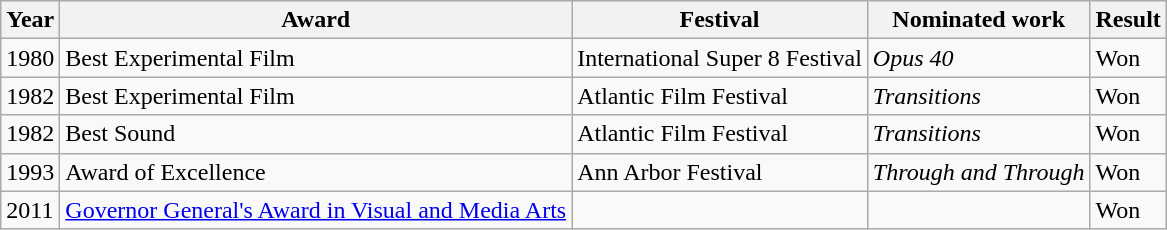<table class="wikitable">
<tr>
<th>Year</th>
<th>Award</th>
<th>Festival</th>
<th>Nominated work</th>
<th>Result</th>
</tr>
<tr>
<td>1980</td>
<td>Best Experimental Film</td>
<td>International Super 8 Festival</td>
<td><em>Opus 40</em></td>
<td>Won</td>
</tr>
<tr>
<td>1982</td>
<td>Best Experimental Film</td>
<td>Atlantic Film Festival</td>
<td><em>Transitions</em></td>
<td>Won</td>
</tr>
<tr>
<td>1982</td>
<td>Best Sound</td>
<td>Atlantic Film Festival</td>
<td><em>Transitions</em></td>
<td>Won</td>
</tr>
<tr>
<td>1993</td>
<td>Award of Excellence</td>
<td>Ann Arbor Festival</td>
<td><em>Through and Through</em></td>
<td>Won</td>
</tr>
<tr>
<td>2011</td>
<td><a href='#'>Governor General's Award in Visual and Media Arts</a></td>
<td></td>
<td></td>
<td>Won</td>
</tr>
</table>
